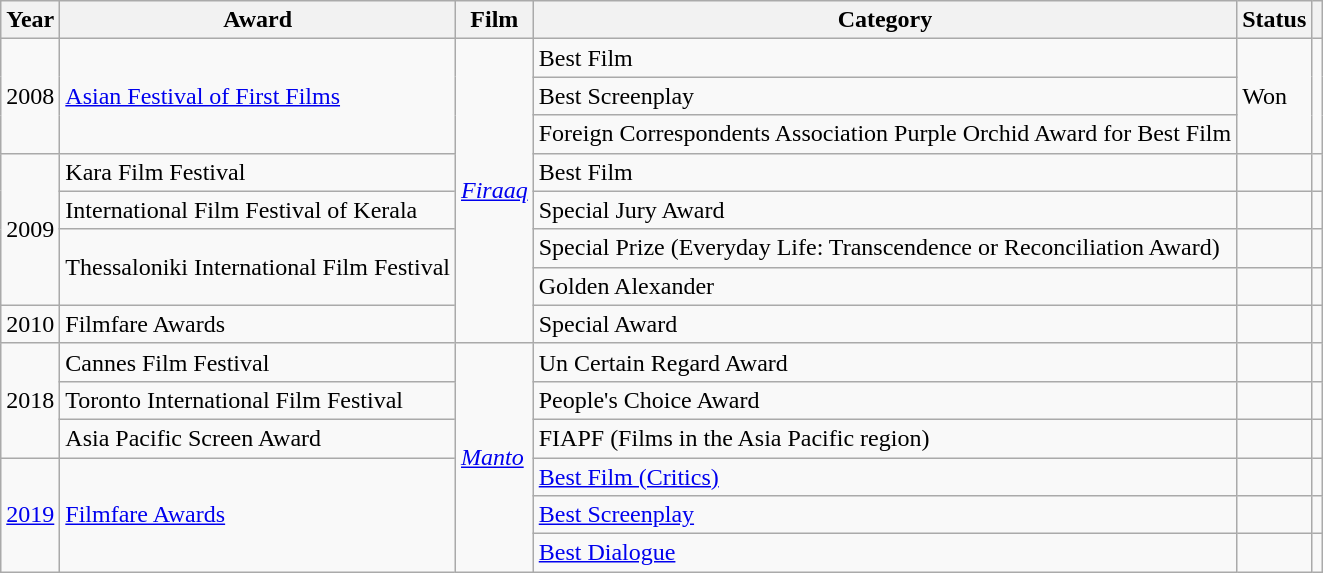<table class="wikitable sortable">
<tr>
<th scope="col">Year</th>
<th scope="col">Award</th>
<th scope="col">Film</th>
<th scope="col">Category</th>
<th scope="col">Status</th>
<th scope="col" class="unsortable"></th>
</tr>
<tr>
<td rowspan="3">2008</td>
<td rowspan="3"><a href='#'>Asian Festival of First Films</a></td>
<td rowspan="8"><em><a href='#'>Firaaq</a></em></td>
<td>Best Film</td>
<td rowspan="3">Won</td>
<td rowspan="3"></td>
</tr>
<tr>
<td>Best Screenplay</td>
</tr>
<tr>
<td>Foreign Correspondents Association Purple Orchid Award for Best Film</td>
</tr>
<tr>
<td rowspan="4">2009</td>
<td>Kara Film Festival</td>
<td>Best Film</td>
<td></td>
<td></td>
</tr>
<tr>
<td>International Film Festival of Kerala</td>
<td>Special Jury Award</td>
<td></td>
<td></td>
</tr>
<tr>
<td rowspan="2">Thessaloniki International Film Festival</td>
<td>Special Prize (Everyday Life: Transcendence or Reconciliation Award)</td>
<td></td>
<td></td>
</tr>
<tr>
<td>Golden Alexander</td>
<td></td>
<td></td>
</tr>
<tr>
<td>2010</td>
<td>Filmfare Awards</td>
<td>Special Award</td>
<td></td>
<td></td>
</tr>
<tr>
<td rowspan="3">2018</td>
<td>Cannes Film Festival</td>
<td rowspan="6"><em><a href='#'>Manto</a></em></td>
<td>Un Certain Regard Award</td>
<td></td>
<td></td>
</tr>
<tr>
<td>Toronto International Film Festival</td>
<td>People's Choice Award</td>
<td></td>
<td></td>
</tr>
<tr>
<td>Asia Pacific Screen Award</td>
<td>FIAPF (Films in the Asia Pacific region)</td>
<td></td>
<td></td>
</tr>
<tr>
<td rowspan="3"><a href='#'>2019</a></td>
<td rowspan="3"><a href='#'>Filmfare Awards</a></td>
<td><a href='#'>Best Film (Critics)</a></td>
<td></td>
<td></td>
</tr>
<tr>
<td><a href='#'>Best Screenplay</a></td>
<td></td>
<td></td>
</tr>
<tr>
<td><a href='#'>Best Dialogue</a></td>
<td></td>
<td></td>
</tr>
</table>
